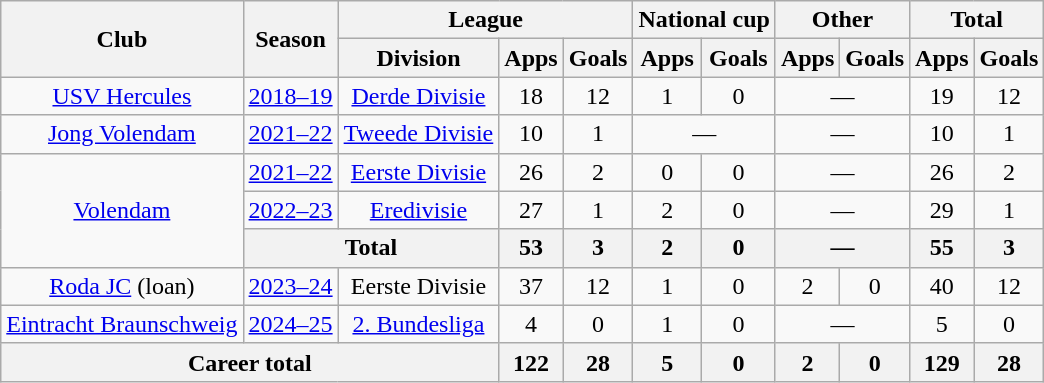<table class="wikitable" style="text-align:center">
<tr>
<th rowspan="2">Club</th>
<th rowspan="2">Season</th>
<th colspan="3">League</th>
<th colspan="2">National cup</th>
<th colspan="2">Other</th>
<th colspan="2">Total</th>
</tr>
<tr>
<th>Division</th>
<th>Apps</th>
<th>Goals</th>
<th>Apps</th>
<th>Goals</th>
<th>Apps</th>
<th>Goals</th>
<th>Apps</th>
<th>Goals</th>
</tr>
<tr>
<td><a href='#'>USV Hercules</a></td>
<td><a href='#'>2018–19</a></td>
<td><a href='#'>Derde Divisie</a></td>
<td>18</td>
<td>12</td>
<td>1</td>
<td>0</td>
<td colspan="2">—</td>
<td>19</td>
<td>12</td>
</tr>
<tr>
<td><a href='#'>Jong Volendam</a></td>
<td><a href='#'>2021–22</a></td>
<td><a href='#'>Tweede Divisie</a></td>
<td>10</td>
<td>1</td>
<td colspan="2">—</td>
<td colspan="2">—</td>
<td>10</td>
<td>1</td>
</tr>
<tr>
<td rowspan="3"><a href='#'>Volendam</a></td>
<td><a href='#'>2021–22</a></td>
<td><a href='#'>Eerste Divisie</a></td>
<td>26</td>
<td>2</td>
<td>0</td>
<td>0</td>
<td colspan="2">—</td>
<td>26</td>
<td>2</td>
</tr>
<tr>
<td><a href='#'>2022–23</a></td>
<td><a href='#'>Eredivisie</a></td>
<td>27</td>
<td>1</td>
<td>2</td>
<td>0</td>
<td colspan="2">—</td>
<td>29</td>
<td>1</td>
</tr>
<tr>
<th colspan="2">Total</th>
<th>53</th>
<th>3</th>
<th>2</th>
<th>0</th>
<th colspan="2">—</th>
<th>55</th>
<th>3</th>
</tr>
<tr>
<td><a href='#'>Roda JC</a> (loan)</td>
<td><a href='#'>2023–24</a></td>
<td>Eerste Divisie</td>
<td>37</td>
<td>12</td>
<td>1</td>
<td>0</td>
<td>2</td>
<td>0</td>
<td>40</td>
<td>12</td>
</tr>
<tr>
<td><a href='#'>Eintracht Braunschweig</a></td>
<td><a href='#'>2024–25</a></td>
<td><a href='#'>2. Bundesliga</a></td>
<td>4</td>
<td>0</td>
<td>1</td>
<td>0</td>
<td colspan="2">—</td>
<td>5</td>
<td>0</td>
</tr>
<tr>
<th colspan="3">Career total</th>
<th>122</th>
<th>28</th>
<th>5</th>
<th>0</th>
<th>2</th>
<th>0</th>
<th>129</th>
<th>28</th>
</tr>
</table>
